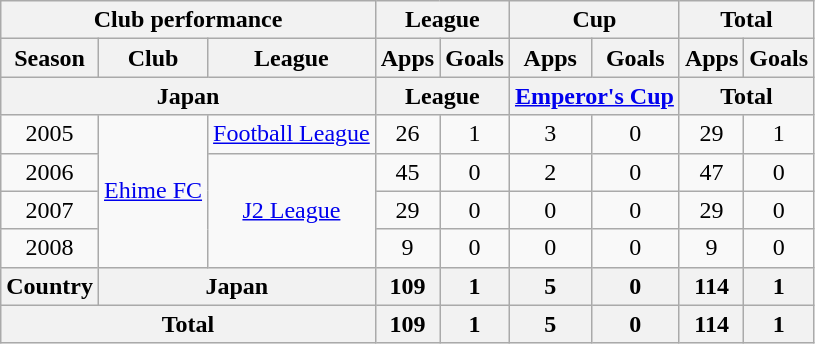<table class="wikitable" style="text-align:center;">
<tr>
<th colspan=3>Club performance</th>
<th colspan=2>League</th>
<th colspan=2>Cup</th>
<th colspan=2>Total</th>
</tr>
<tr>
<th>Season</th>
<th>Club</th>
<th>League</th>
<th>Apps</th>
<th>Goals</th>
<th>Apps</th>
<th>Goals</th>
<th>Apps</th>
<th>Goals</th>
</tr>
<tr>
<th colspan=3>Japan</th>
<th colspan=2>League</th>
<th colspan=2><a href='#'>Emperor's Cup</a></th>
<th colspan=2>Total</th>
</tr>
<tr>
<td>2005</td>
<td rowspan="4"><a href='#'>Ehime FC</a></td>
<td><a href='#'>Football League</a></td>
<td>26</td>
<td>1</td>
<td>3</td>
<td>0</td>
<td>29</td>
<td>1</td>
</tr>
<tr>
<td>2006</td>
<td rowspan="3"><a href='#'>J2 League</a></td>
<td>45</td>
<td>0</td>
<td>2</td>
<td>0</td>
<td>47</td>
<td>0</td>
</tr>
<tr>
<td>2007</td>
<td>29</td>
<td>0</td>
<td>0</td>
<td>0</td>
<td>29</td>
<td>0</td>
</tr>
<tr>
<td>2008</td>
<td>9</td>
<td>0</td>
<td>0</td>
<td>0</td>
<td>9</td>
<td>0</td>
</tr>
<tr>
<th rowspan=1>Country</th>
<th colspan=2>Japan</th>
<th>109</th>
<th>1</th>
<th>5</th>
<th>0</th>
<th>114</th>
<th>1</th>
</tr>
<tr>
<th colspan=3>Total</th>
<th>109</th>
<th>1</th>
<th>5</th>
<th>0</th>
<th>114</th>
<th>1</th>
</tr>
</table>
